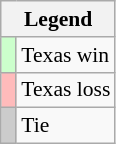<table class="wikitable" style="font-size:90%">
<tr>
<th colspan="2">Legend</th>
</tr>
<tr>
<td bgcolor="#ccffcc"> </td>
<td>Texas win</td>
</tr>
<tr>
<td bgcolor="#ffbbbb"> </td>
<td>Texas loss</td>
</tr>
<tr>
<td bgcolor="#cccccc"> </td>
<td>Tie</td>
</tr>
</table>
